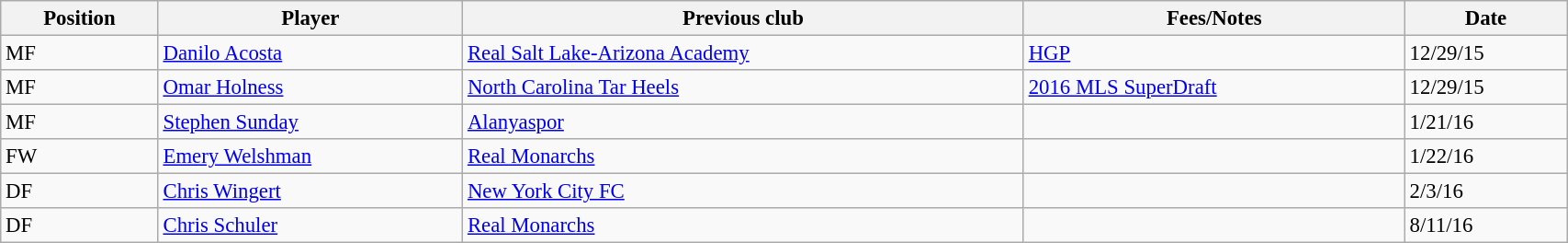<table class="wikitable sortable" style="width:90%; text-align:center; font-size:95%; text-align:left;">
<tr>
<th><strong>Position </strong></th>
<th><strong>Player </strong></th>
<th><strong>Previous club</strong></th>
<th><strong>Fees/Notes </strong></th>
<th><strong>Date</strong></th>
</tr>
<tr>
<td>MF</td>
<td> <a href='#'>Danilo Acosta</a></td>
<td> <a href='#'>Real Salt Lake-Arizona Academy</a></td>
<td><a href='#'>HGP</a></td>
<td>12/29/15</td>
</tr>
<tr>
<td>MF</td>
<td> <a href='#'>Omar Holness</a></td>
<td> <a href='#'>North Carolina Tar Heels</a></td>
<td><a href='#'>2016 MLS SuperDraft</a></td>
<td>12/29/15</td>
</tr>
<tr>
<td>MF</td>
<td> <a href='#'>Stephen Sunday</a></td>
<td> <a href='#'>Alanyaspor</a></td>
<td></td>
<td>1/21/16</td>
</tr>
<tr>
<td>FW</td>
<td> <a href='#'>Emery Welshman</a></td>
<td> <a href='#'>Real Monarchs</a></td>
<td></td>
<td>1/22/16</td>
</tr>
<tr>
<td>DF</td>
<td> <a href='#'>Chris Wingert</a></td>
<td> <a href='#'>New York City FC</a></td>
<td></td>
<td>2/3/16</td>
</tr>
<tr>
<td>DF</td>
<td> <a href='#'>Chris Schuler</a></td>
<td> <a href='#'>Real Monarchs</a></td>
<td></td>
<td>8/11/16</td>
</tr>
</table>
